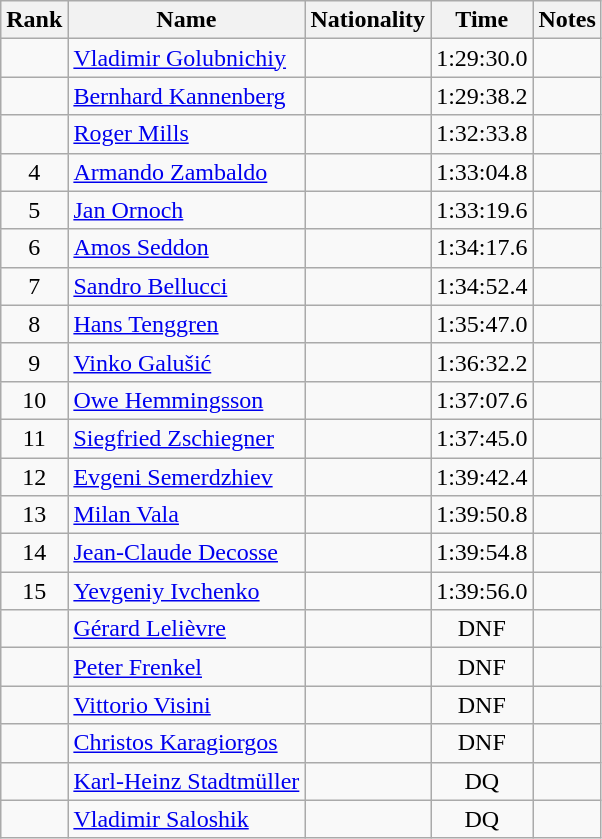<table class="wikitable sortable" style="text-align:center">
<tr>
<th>Rank</th>
<th>Name</th>
<th>Nationality</th>
<th>Time</th>
<th>Notes</th>
</tr>
<tr>
<td></td>
<td align=left><a href='#'>Vladimir Golubnichiy</a></td>
<td align=left></td>
<td>1:29:30.0</td>
<td></td>
</tr>
<tr>
<td></td>
<td align=left><a href='#'>Bernhard Kannenberg</a></td>
<td align=left></td>
<td>1:29:38.2</td>
<td></td>
</tr>
<tr>
<td></td>
<td align=left><a href='#'>Roger Mills</a></td>
<td align=left></td>
<td>1:32:33.8</td>
<td></td>
</tr>
<tr>
<td>4</td>
<td align=left><a href='#'>Armando Zambaldo</a></td>
<td align=left></td>
<td>1:33:04.8</td>
<td></td>
</tr>
<tr>
<td>5</td>
<td align=left><a href='#'>Jan Ornoch</a></td>
<td align=left></td>
<td>1:33:19.6</td>
<td></td>
</tr>
<tr>
<td>6</td>
<td align=left><a href='#'>Amos Seddon</a></td>
<td align=left></td>
<td>1:34:17.6</td>
<td></td>
</tr>
<tr>
<td>7</td>
<td align=left><a href='#'>Sandro Bellucci</a></td>
<td align=left></td>
<td>1:34:52.4</td>
<td></td>
</tr>
<tr>
<td>8</td>
<td align=left><a href='#'>Hans Tenggren</a></td>
<td align=left></td>
<td>1:35:47.0</td>
<td></td>
</tr>
<tr>
<td>9</td>
<td align=left><a href='#'>Vinko Galušić</a></td>
<td align=left></td>
<td>1:36:32.2</td>
<td></td>
</tr>
<tr>
<td>10</td>
<td align=left><a href='#'>Owe Hemmingsson</a></td>
<td align=left></td>
<td>1:37:07.6</td>
<td></td>
</tr>
<tr>
<td>11</td>
<td align=left><a href='#'>Siegfried Zschiegner</a></td>
<td align=left></td>
<td>1:37:45.0</td>
<td></td>
</tr>
<tr>
<td>12</td>
<td align=left><a href='#'>Evgeni Semerdzhiev</a></td>
<td align=left></td>
<td>1:39:42.4</td>
<td></td>
</tr>
<tr>
<td>13</td>
<td align=left><a href='#'>Milan Vala</a></td>
<td align=left></td>
<td>1:39:50.8</td>
<td></td>
</tr>
<tr>
<td>14</td>
<td align=left><a href='#'>Jean-Claude Decosse</a></td>
<td align=left></td>
<td>1:39:54.8</td>
<td></td>
</tr>
<tr>
<td>15</td>
<td align=left><a href='#'>Yevgeniy Ivchenko</a></td>
<td align=left></td>
<td>1:39:56.0</td>
<td></td>
</tr>
<tr>
<td></td>
<td align=left><a href='#'>Gérard Lelièvre</a></td>
<td align=left></td>
<td>DNF</td>
<td></td>
</tr>
<tr>
<td></td>
<td align=left><a href='#'>Peter Frenkel</a></td>
<td align=left></td>
<td>DNF</td>
<td></td>
</tr>
<tr>
<td></td>
<td align=left><a href='#'>Vittorio Visini</a></td>
<td align=left></td>
<td>DNF</td>
<td></td>
</tr>
<tr>
<td></td>
<td align=left><a href='#'>Christos Karagiorgos</a></td>
<td align=left></td>
<td>DNF</td>
<td></td>
</tr>
<tr>
<td></td>
<td align=left><a href='#'>Karl-Heinz Stadtmüller</a></td>
<td align=left></td>
<td>DQ</td>
<td></td>
</tr>
<tr>
<td></td>
<td align=left><a href='#'>Vladimir Saloshik</a></td>
<td align=left></td>
<td>DQ</td>
<td></td>
</tr>
</table>
